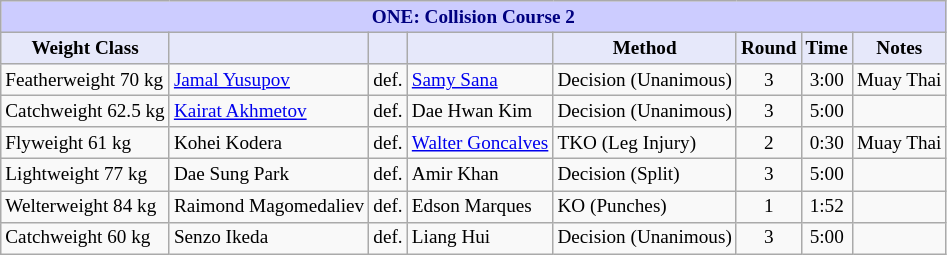<table class="wikitable" style="font-size: 80%;">
<tr>
<th colspan="8" style="background-color: #ccf; color: #000080; text-align: center;"><strong>ONE: Collision Course 2</strong></th>
</tr>
<tr>
<th colspan="1" style="background-color: #E6E8FA; color: #000000; text-align: center;">Weight Class</th>
<th colspan="1" style="background-color: #E6E8FA; color: #000000; text-align: center;"></th>
<th colspan="1" style="background-color: #E6E8FA; color: #000000; text-align: center;"></th>
<th colspan="1" style="background-color: #E6E8FA; color: #000000; text-align: center;"></th>
<th colspan="1" style="background-color: #E6E8FA; color: #000000; text-align: center;">Method</th>
<th colspan="1" style="background-color: #E6E8FA; color: #000000; text-align: center;">Round</th>
<th colspan="1" style="background-color: #E6E8FA; color: #000000; text-align: center;">Time</th>
<th colspan="1" style="background-color: #E6E8FA; color: #000000; text-align: center;">Notes</th>
</tr>
<tr>
<td>Featherweight 70 kg</td>
<td> <a href='#'>Jamal Yusupov</a></td>
<td>def.</td>
<td> <a href='#'>Samy Sana</a></td>
<td>Decision (Unanimous)</td>
<td align=center>3</td>
<td align=center>3:00</td>
<td>Muay Thai</td>
</tr>
<tr>
<td>Catchweight 62.5 kg</td>
<td> <a href='#'>Kairat Akhmetov</a></td>
<td>def.</td>
<td> Dae Hwan Kim</td>
<td>Decision (Unanimous)</td>
<td align=center>3</td>
<td align=center>5:00</td>
<td></td>
</tr>
<tr>
<td>Flyweight 61 kg</td>
<td> Kohei Kodera</td>
<td>def.</td>
<td> <a href='#'>Walter Goncalves</a></td>
<td>TKO (Leg Injury)</td>
<td align=center>2</td>
<td align=center>0:30</td>
<td>Muay Thai</td>
</tr>
<tr>
<td>Lightweight 77 kg</td>
<td> Dae Sung Park</td>
<td>def.</td>
<td> Amir Khan</td>
<td>Decision (Split)</td>
<td align=center>3</td>
<td align=center>5:00</td>
<td></td>
</tr>
<tr>
<td>Welterweight 84 kg</td>
<td> Raimond Magomedaliev</td>
<td>def.</td>
<td> Edson Marques</td>
<td>KO (Punches)</td>
<td align=center>1</td>
<td align=center>1:52</td>
<td></td>
</tr>
<tr>
<td>Catchweight 60 kg</td>
<td> Senzo Ikeda</td>
<td>def.</td>
<td> Liang Hui</td>
<td>Decision (Unanimous)</td>
<td align=center>3</td>
<td align=center>5:00</td>
<td></td>
</tr>
</table>
